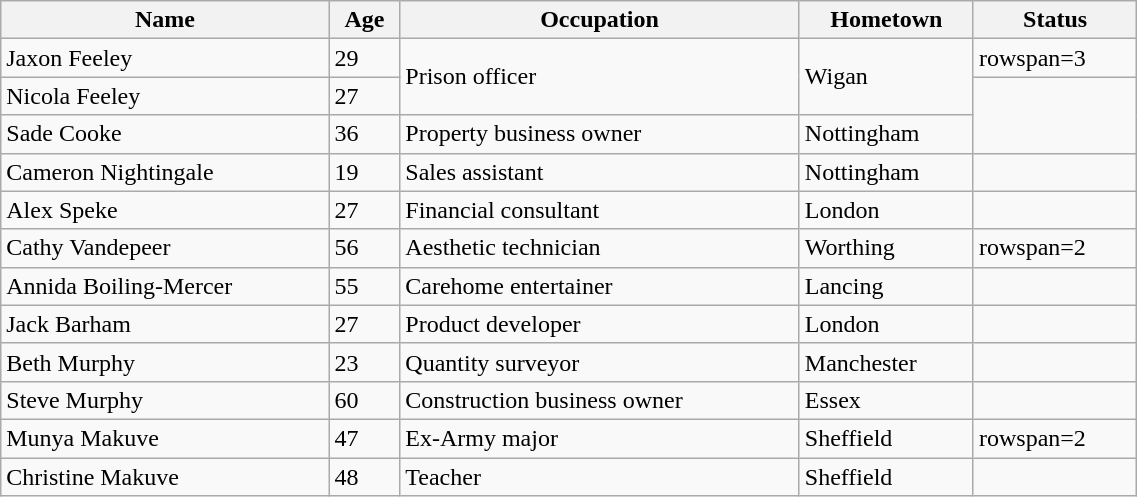<table class="wikitable sortable" width=60%>
<tr>
<th>Name</th>
<th>Age</th>
<th>Occupation</th>
<th>Hometown</th>
<th>Status</th>
</tr>
<tr>
<td>Jaxon Feeley</td>
<td>29</td>
<td rowspan=2>Prison officer</td>
<td rowspan=2>Wigan</td>
<td>rowspan=3 </td>
</tr>
<tr>
<td>Nicola Feeley</td>
<td>27</td>
</tr>
<tr>
<td>Sade Cooke</td>
<td>36</td>
<td>Property business owner</td>
<td>Nottingham</td>
</tr>
<tr>
<td>Cameron Nightingale</td>
<td>19</td>
<td>Sales assistant</td>
<td>Nottingham</td>
<td></td>
</tr>
<tr>
<td>Alex Speke</td>
<td>27</td>
<td>Financial consultant</td>
<td>London</td>
<td></td>
</tr>
<tr>
<td>Cathy Vandepeer</td>
<td>56</td>
<td>Aesthetic technician</td>
<td>Worthing</td>
<td>rowspan=2 </td>
</tr>
<tr>
<td>Annida Boiling-Mercer</td>
<td>55</td>
<td>Carehome entertainer</td>
<td>Lancing</td>
</tr>
<tr>
<td>Jack Barham</td>
<td>27</td>
<td>Product developer</td>
<td>London</td>
<td></td>
</tr>
<tr>
<td>Beth Murphy</td>
<td>23</td>
<td>Quantity surveyor</td>
<td>Manchester</td>
<td></td>
</tr>
<tr>
<td>Steve Murphy</td>
<td>60</td>
<td>Construction business owner</td>
<td>Essex</td>
<td></td>
</tr>
<tr>
<td>Munya Makuve</td>
<td>47</td>
<td>Ex-Army major</td>
<td>Sheffield</td>
<td>rowspan=2 </td>
</tr>
<tr>
<td>Christine Makuve</td>
<td>48</td>
<td>Teacher</td>
<td>Sheffield</td>
</tr>
</table>
